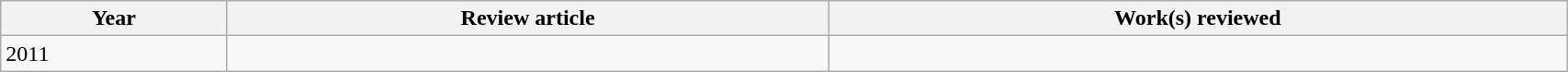<table class='wikitable sortable' width='90%'>
<tr>
<th>Year</th>
<th class='unsortable'>Review article</th>
<th class='unsortable'>Work(s) reviewed</th>
</tr>
<tr>
<td>2011</td>
<td></td>
<td></td>
</tr>
</table>
